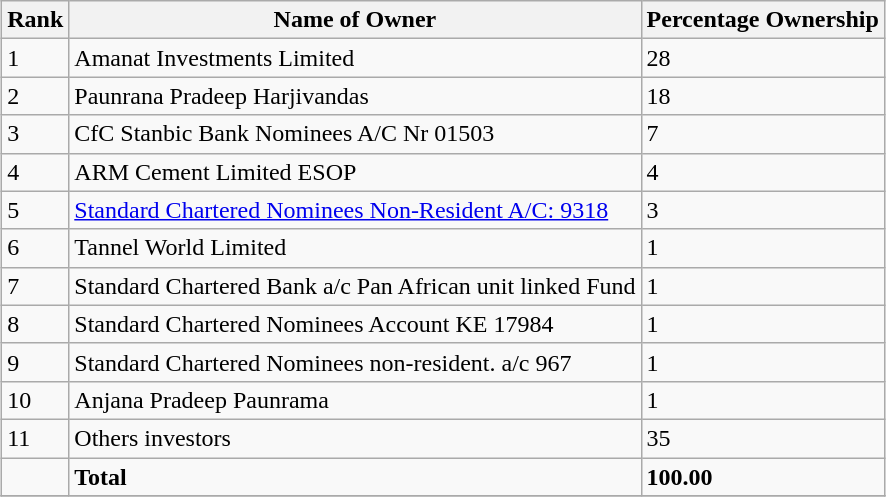<table class="wikitable sortable" style="margin: 0.5em auto">
<tr>
<th>Rank</th>
<th>Name of Owner</th>
<th>Percentage Ownership</th>
</tr>
<tr>
<td>1</td>
<td>Amanat Investments Limited</td>
<td>28</td>
</tr>
<tr>
<td>2</td>
<td>Paunrana Pradeep Harjivandas</td>
<td>18</td>
</tr>
<tr>
<td>3</td>
<td>CfC Stanbic Bank Nominees A/C Nr 01503</td>
<td>7</td>
</tr>
<tr>
<td>4</td>
<td>ARM Cement Limited ESOP</td>
<td>4</td>
</tr>
<tr>
<td>5</td>
<td><a href='#'>Standard Chartered Nominees Non-Resident A/C: 9318</a></td>
<td>3</td>
</tr>
<tr>
<td>6</td>
<td>Tannel World Limited</td>
<td>1</td>
</tr>
<tr>
<td>7</td>
<td>Standard Chartered Bank a/c Pan African unit linked Fund</td>
<td>1</td>
</tr>
<tr>
<td>8</td>
<td>Standard Chartered Nominees Account KE 17984</td>
<td>1</td>
</tr>
<tr>
<td>9</td>
<td>Standard Chartered Nominees non-resident. a/c 967</td>
<td>1</td>
</tr>
<tr>
<td>10</td>
<td>Anjana Pradeep Paunrama</td>
<td>1</td>
</tr>
<tr>
<td>11</td>
<td>Others investors</td>
<td>35</td>
</tr>
<tr>
<td></td>
<td><strong>Total</strong></td>
<td><strong>100.00</strong></td>
</tr>
<tr>
</tr>
</table>
